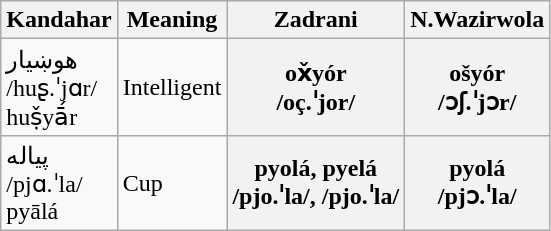<table class="wikitable">
<tr>
<th>Kandahar</th>
<th>Meaning</th>
<th>Zadrani</th>
<th>N.Wazirwola</th>
</tr>
<tr>
<td>هوښيار<br>/huʂ.ˈjɑr/<br>huṣ̌yā́r</td>
<td>Intelligent</td>
<th>ox̌yór<br>/oç.ˈjor/</th>
<th>ošyór<br>/ɔʃ.ˈjɔr/</th>
</tr>
<tr>
<td>پياله<br>/pjɑ.ˈla/<br>pyālá</td>
<td>Cup</td>
<th>pyolá, pyelá<br>/pjo.ˈla/, /pjo.ˈla/</th>
<th>pyolá<br>/pjɔ.ˈla/</th>
</tr>
</table>
